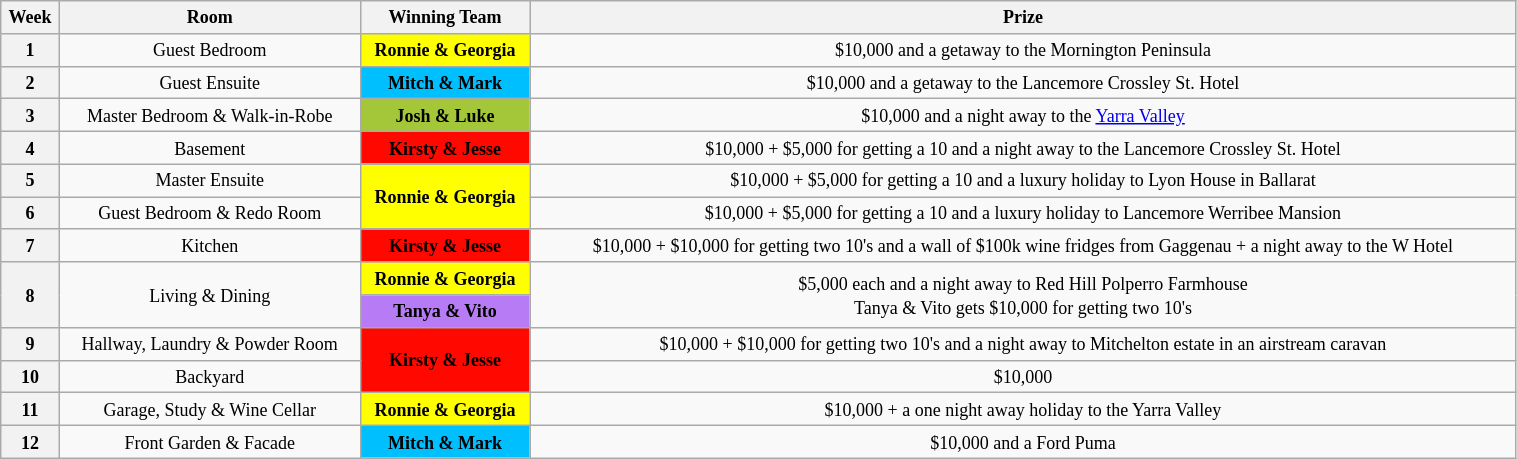<table class="wikitable" style="text-align: center; font-size: 9pt; line-height:16px; width:80%">
<tr>
<th>Week</th>
<th>Room</th>
<th>Winning Team</th>
<th>Prize</th>
</tr>
<tr>
<th>1</th>
<td>Guest Bedroom</td>
<td style="background:yellow; color:black;"><strong>Ronnie & Georgia</strong></td>
<td>$10,000 and a getaway to the Mornington Peninsula</td>
</tr>
<tr>
<th>2</th>
<td>Guest Ensuite</td>
<td style="background:#00BFFF; color:black;"><strong>Mitch & Mark</strong></td>
<td>$10,000 and a getaway to the Lancemore Crossley St. Hotel</td>
</tr>
<tr>
<th>3</th>
<td>Master Bedroom & Walk-in-Robe</td>
<td style="background:#A4C639; color:black;"><strong>Josh & Luke</strong></td>
<td>$10,000 and a night away to the <a href='#'>Yarra Valley</a></td>
</tr>
<tr>
<th>4</th>
<td>Basement</td>
<td style="background:#FF0800; color:black;"><strong>Kirsty & Jesse</strong></td>
<td>$10,000 + $5,000 for getting a 10 and a night away to the Lancemore Crossley St. Hotel</td>
</tr>
<tr>
<th>5</th>
<td>Master Ensuite</td>
<td rowspan=2 style="background:yellow; color:black;"><strong>Ronnie & Georgia</strong></td>
<td>$10,000 + $5,000 for getting a 10 and a luxury holiday to Lyon House in Ballarat</td>
</tr>
<tr>
<th>6</th>
<td>Guest Bedroom & Redo Room</td>
<td>$10,000 + $5,000 for getting a 10 and a luxury holiday to Lancemore Werribee Mansion</td>
</tr>
<tr>
<th>7</th>
<td>Kitchen</td>
<td style="background:#FF0800; color:black;"><strong>Kirsty & Jesse</strong></td>
<td>$10,000 + $10,000 for getting two 10's and a wall of $100k wine fridges from Gaggenau + a night away to the W Hotel</td>
</tr>
<tr>
<th rowspan=2>8</th>
<td rowspan=2>Living & Dining</td>
<td style="background:yellow; color:black;"><strong>Ronnie & Georgia</strong></td>
<td rowspan=2>$5,000 each and a night away to Red Hill Polperro Farmhouse<br>Tanya & Vito gets $10,000 for getting two 10's</td>
</tr>
<tr>
<td style="background:#B87BF6; color:black;"><strong>Tanya & Vito</strong></td>
</tr>
<tr>
<th>9</th>
<td>Hallway, Laundry & Powder Room</td>
<td rowspan=2 style="background:#FF0800; color:black;"><strong>Kirsty & Jesse</strong></td>
<td>$10,000 + $10,000 for getting two 10's and a night away to Mitchelton estate in an airstream caravan</td>
</tr>
<tr>
<th>10</th>
<td>Backyard</td>
<td>$10,000</td>
</tr>
<tr>
<th>11</th>
<td>Garage, Study & Wine Cellar</td>
<td style="background:yellow; color:black;"><strong>Ronnie & Georgia</strong></td>
<td>$10,000 + a one night away holiday to the Yarra Valley</td>
</tr>
<tr>
<th>12</th>
<td>Front Garden & Facade</td>
<td style="background:#00BFFF; color:black;"><strong>Mitch & Mark</strong></td>
<td>$10,000 and a Ford Puma</td>
</tr>
</table>
